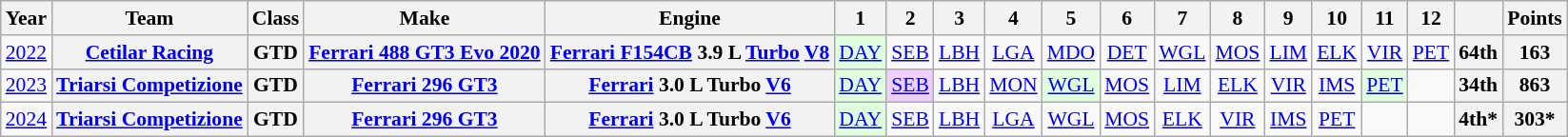<table class="wikitable" style="text-align:center; font-size:90%">
<tr>
<th>Year</th>
<th>Team</th>
<th>Class</th>
<th>Make</th>
<th>Engine</th>
<th>1</th>
<th>2</th>
<th>3</th>
<th>4</th>
<th>5</th>
<th>6</th>
<th>7</th>
<th>8</th>
<th>9</th>
<th>10</th>
<th>11</th>
<th>12</th>
<th></th>
<th>Points</th>
</tr>
<tr>
<td><a href='#'>2022</a></td>
<th><a href='#'>Cetilar Racing</a></th>
<th>GTD</th>
<th><a href='#'>Ferrari 488 GT3 Evo 2020</a></th>
<th><a href='#'>Ferrari F154CB</a> 3.9 L <a href='#'>Turbo</a> <a href='#'>V8</a></th>
<td style="background:#DFFFDF;"><a href='#'>DAY</a><br></td>
<td style="background:"><a href='#'>SEB</a><br></td>
<td style="background:"><a href='#'>LBH</a><br></td>
<td style="background:"><a href='#'>LGA</a><br></td>
<td style="background:"><a href='#'>MDO</a><br></td>
<td style="background:"><a href='#'>DET</a><br></td>
<td style="background:"><a href='#'>WGL</a><br></td>
<td style="background:"><a href='#'>MOS</a><br></td>
<td style="background:"><a href='#'>LIM</a><br></td>
<td style="background:"><a href='#'>ELK</a><br></td>
<td style="background:"><a href='#'>VIR</a><br></td>
<td style="background:"><a href='#'>PET</a><br></td>
<th>64th</th>
<th>163</th>
</tr>
<tr>
<td><a href='#'>2023</a></td>
<th><a href='#'>Triarsi Competizione</a></th>
<th>GTD</th>
<th><a href='#'>Ferrari 296 GT3</a></th>
<th><a href='#'>Ferrari</a> 3.0 L Turbo <a href='#'>V6</a></th>
<td style="background:#DFFFDF;"><a href='#'>DAY</a><br></td>
<td style="background:#EFCFFF;"><a href='#'>SEB</a><br></td>
<td><a href='#'>LBH</a><br></td>
<td><a href='#'>MON</a><br></td>
<td style="background:#DFFFDF;"><a href='#'>WGL</a><br></td>
<td><a href='#'>MOS</a><br></td>
<td><a href='#'>LIM</a><br></td>
<td><a href='#'>ELK</a><br></td>
<td><a href='#'>VIR</a><br></td>
<td><a href='#'>IMS</a></td>
<td style="background:#DFFFDF;"><a href='#'>PET</a><br></td>
<td></td>
<th>34th</th>
<th>863</th>
</tr>
<tr>
<td><a href='#'>2024</a></td>
<th><a href='#'>Triarsi Competizione</a></th>
<th>GTD</th>
<th><a href='#'>Ferrari 296 GT3</a></th>
<th><a href='#'>Ferrari</a> 3.0 L Turbo <a href='#'>V6</a></th>
<td style="background:#DFFFDF;"><a href='#'>DAY</a><br></td>
<td><a href='#'>SEB</a></td>
<td><a href='#'>LBH</a></td>
<td><a href='#'>LGA</a></td>
<td><a href='#'>WGL</a></td>
<td><a href='#'>MOS</a></td>
<td><a href='#'>ELK</a></td>
<td><a href='#'>VIR</a></td>
<td><a href='#'>IMS</a></td>
<td><a href='#'>PET</a></td>
<td></td>
<td></td>
<th>4th*</th>
<th>303*</th>
</tr>
</table>
